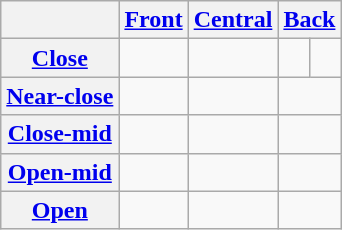<table class="wikitable" style="text-align:center">
<tr>
<th></th>
<th><a href='#'>Front</a></th>
<th><a href='#'>Central</a></th>
<th colspan="2"><a href='#'>Back</a></th>
</tr>
<tr align="center">
<th><a href='#'>Close</a></th>
<td></td>
<td></td>
<td></td>
<td></td>
</tr>
<tr>
<th><a href='#'>Near-close</a></th>
<td></td>
<td></td>
<td colspan="2"></td>
</tr>
<tr align="center">
<th><a href='#'>Close-mid</a></th>
<td></td>
<td></td>
<td colspan="2"></td>
</tr>
<tr>
<th><a href='#'>Open-mid</a></th>
<td></td>
<td></td>
<td colspan="2"></td>
</tr>
<tr align="center">
<th><a href='#'>Open</a></th>
<td></td>
<td></td>
<td colspan="2"></td>
</tr>
</table>
